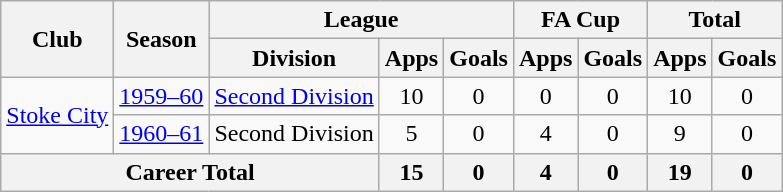<table class="wikitable" style="text-align: center;">
<tr>
<th rowspan="2">Club</th>
<th rowspan="2">Season</th>
<th colspan="3">League</th>
<th colspan="2">FA Cup</th>
<th colspan="2">Total</th>
</tr>
<tr>
<th>Division</th>
<th>Apps</th>
<th>Goals</th>
<th>Apps</th>
<th>Goals</th>
<th>Apps</th>
<th>Goals</th>
</tr>
<tr>
<td rowspan="2"><a href='#'>Stoke City</a></td>
<td><a href='#'>1959–60</a></td>
<td><a href='#'>Second Division</a></td>
<td>10</td>
<td>0</td>
<td>0</td>
<td>0</td>
<td>10</td>
<td>0</td>
</tr>
<tr>
<td><a href='#'>1960–61</a></td>
<td>Second Division</td>
<td>5</td>
<td>0</td>
<td>4</td>
<td>0</td>
<td>9</td>
<td>0</td>
</tr>
<tr>
<th colspan="3">Career Total</th>
<th>15</th>
<th>0</th>
<th>4</th>
<th>0</th>
<th>19</th>
<th>0</th>
</tr>
</table>
